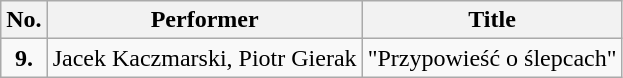<table class="wikitable">
<tr>
<th>No.</th>
<th>Performer</th>
<th>Title</th>
</tr>
<tr>
<td style="text-align:center"><strong>9.</strong></td>
<td style="text-align:center">Jacek Kaczmarski, Piotr Gierak</td>
<td>"Przypowieść o ślepcach"</td>
</tr>
</table>
